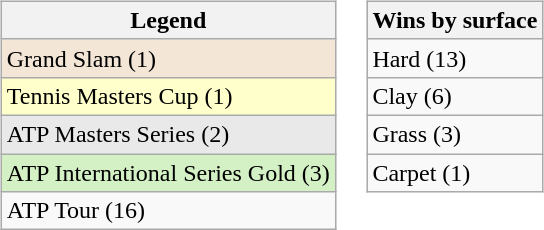<table>
<tr valign=top>
<td><br><table class="wikitable">
<tr>
<th>Legend</th>
</tr>
<tr style="background:#f3e6d7;">
<td>Grand Slam (1)</td>
</tr>
<tr bgcolor="ffffcc">
<td>Tennis Masters Cup (1)</td>
</tr>
<tr style="background:#e9e9e9;">
<td>ATP Masters Series (2)</td>
</tr>
<tr style="background:#d4f1c5;">
<td>ATP International Series Gold (3)</td>
</tr>
<tr>
<td>ATP Tour (16)</td>
</tr>
</table>
</td>
<td><br><table class="wikitable">
<tr>
<th>Wins by surface</th>
</tr>
<tr>
<td>Hard (13)</td>
</tr>
<tr>
<td>Clay (6)</td>
</tr>
<tr>
<td>Grass (3)</td>
</tr>
<tr>
<td>Carpet (1)</td>
</tr>
</table>
</td>
</tr>
</table>
